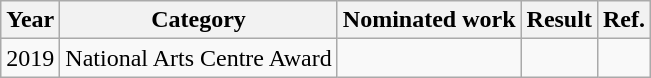<table class="wikitable plainrowheaders">
<tr>
<th scope="col">Year</th>
<th scope="col">Category</th>
<th scope="col">Nominated work</th>
<th scope="col">Result</th>
<th scope="col">Ref.</th>
</tr>
<tr>
<td>2019</td>
<td>National Arts Centre Award</td>
<td></td>
<td></td>
<td align="center"></td>
</tr>
</table>
